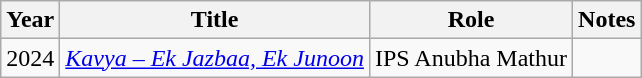<table class="wikitable">
<tr>
<th>Year</th>
<th>Title</th>
<th>Role</th>
<th>Notes</th>
</tr>
<tr>
<td>2024</td>
<td><em><a href='#'>Kavya – Ek Jazbaa, Ek Junoon</a></em></td>
<td>IPS Anubha Mathur</td>
<td></td>
</tr>
</table>
